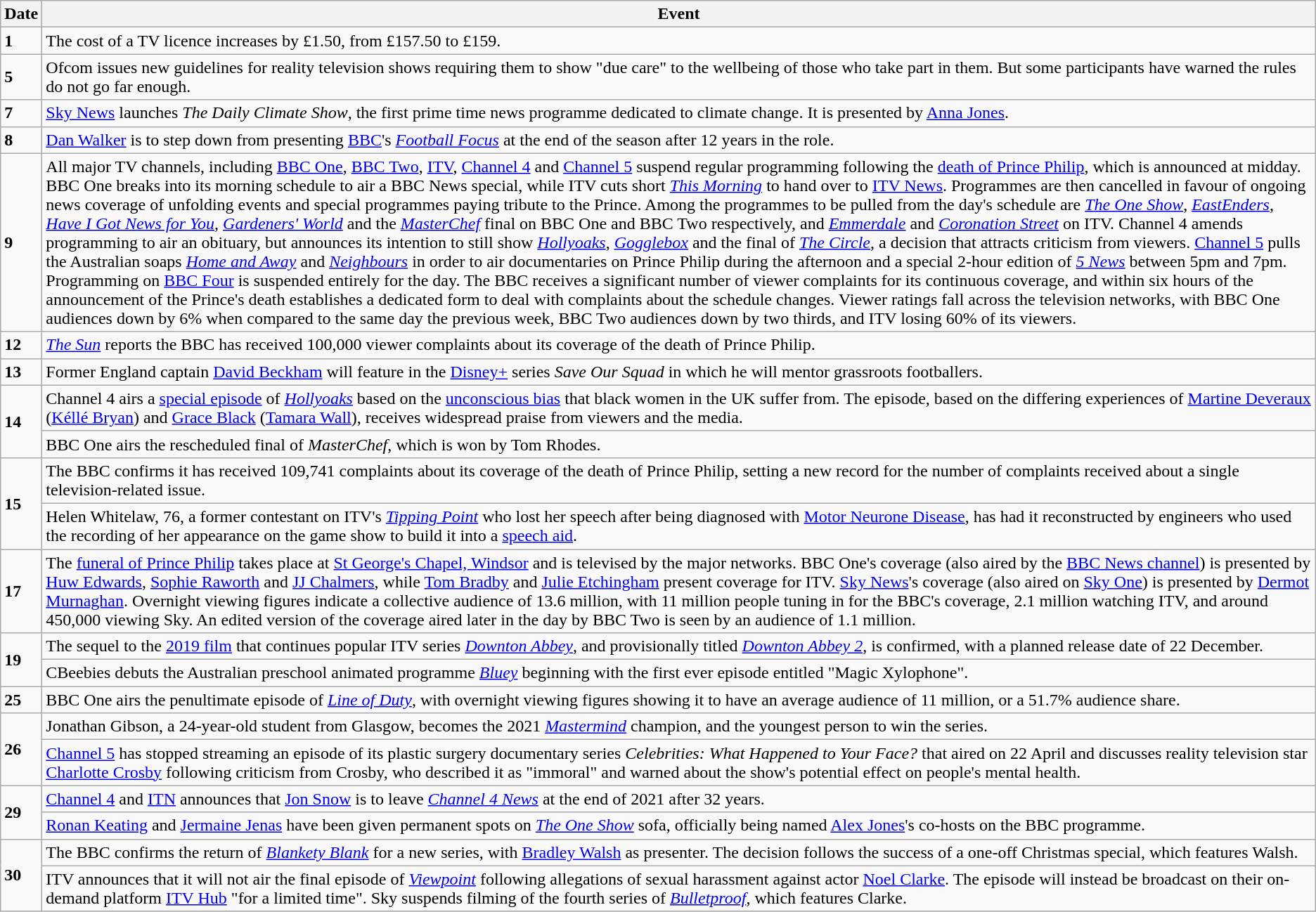<table class="wikitable">
<tr>
<th>Date</th>
<th>Event</th>
</tr>
<tr>
<td><strong>1</strong></td>
<td>The cost of a TV licence increases by £1.50, from £157.50 to £159.</td>
</tr>
<tr>
<td><strong>5</strong></td>
<td>Ofcom issues new guidelines for reality television shows requiring them to show "due care" to the wellbeing of those who take part in them. But some participants have warned the rules do not go far enough.</td>
</tr>
<tr>
<td><strong>7</strong></td>
<td><a href='#'>Sky News</a> launches <em>The Daily Climate Show</em>, the first prime time news programme dedicated to climate change. It is presented by <a href='#'>Anna Jones</a>.</td>
</tr>
<tr>
<td><strong>8</strong></td>
<td><a href='#'>Dan Walker</a> is to step down from presenting <a href='#'>BBC</a>'s <em><a href='#'>Football Focus</a></em> at the end of the season after 12 years in the role.</td>
</tr>
<tr>
<td><strong>9</strong></td>
<td>All major TV channels, including <a href='#'>BBC One</a>, <a href='#'>BBC Two</a>, <a href='#'>ITV</a>, <a href='#'>Channel 4</a> and <a href='#'>Channel 5</a> suspend regular programming following the <a href='#'>death of Prince Philip</a>, which is announced at midday. BBC One breaks into its morning schedule to air a BBC News special, while ITV cuts short <em><a href='#'>This Morning</a></em> to hand over to <a href='#'>ITV News</a>. Programmes are then cancelled in favour of ongoing news coverage of unfolding events and special programmes paying tribute to the Prince. Among the programmes to be pulled from the day's schedule are <em><a href='#'>The One Show</a></em>, <em><a href='#'>EastEnders</a></em>, <em><a href='#'>Have I Got News for You</a></em>, <em><a href='#'>Gardeners' World</a></em> and the <em><a href='#'>MasterChef</a></em> final on BBC One and BBC Two respectively, and <em><a href='#'>Emmerdale</a></em> and <em><a href='#'>Coronation Street</a></em> on ITV. Channel 4 amends programming to air an obituary, but announces its intention to still show <em><a href='#'>Hollyoaks</a></em>, <em><a href='#'>Gogglebox</a></em> and the final of <em><a href='#'>The Circle</a></em>, a decision that attracts criticism from viewers. <a href='#'>Channel 5</a> pulls the Australian soaps <em><a href='#'>Home and Away</a></em> and <em><a href='#'>Neighbours</a></em> in order to air documentaries on Prince Philip during the afternoon and a special 2-hour edition of <em><a href='#'>5 News</a></em> between 5pm and 7pm. Programming on <a href='#'>BBC Four</a> is suspended entirely for the day. The BBC receives a significant number of viewer complaints for its continuous coverage, and within six hours of the announcement of the Prince's death establishes a dedicated form to deal with complaints about the schedule changes. Viewer ratings fall across the television networks, with BBC One audiences down by 6% when compared to the same day the previous week, BBC Two audiences down by two thirds, and ITV losing 60% of its viewers.</td>
</tr>
<tr>
<td><strong>12</strong></td>
<td><em><a href='#'>The Sun</a></em> reports the BBC has received 100,000 viewer complaints about its coverage of the death of Prince Philip.</td>
</tr>
<tr>
<td><strong>13</strong></td>
<td>Former England captain <a href='#'>David Beckham</a> will feature in the <a href='#'>Disney+</a> series <em>Save Our Squad</em> in which he will mentor grassroots footballers.</td>
</tr>
<tr>
<td rowspan=2><strong>14</strong></td>
<td>Channel 4 airs a <a href='#'>special episode</a> of <em><a href='#'>Hollyoaks</a></em> based on the <a href='#'>unconscious bias</a> that black women in the UK suffer from. The episode, based on the differing experiences of <a href='#'>Martine Deveraux</a> (<a href='#'>Kéllé Bryan</a>) and <a href='#'>Grace Black</a> (<a href='#'>Tamara Wall</a>), receives widespread praise from viewers and the media.</td>
</tr>
<tr>
<td>BBC One airs the rescheduled final of <em>MasterChef</em>, which is won by Tom Rhodes.</td>
</tr>
<tr>
<td rowspan=2><strong>15</strong></td>
<td>The BBC confirms it has received 109,741 complaints about its coverage of the death of Prince Philip, setting a new record for the number of complaints received about a single television-related issue.</td>
</tr>
<tr>
<td>Helen Whitelaw, 76, a former contestant on ITV's <em><a href='#'>Tipping Point</a></em> who lost her speech after being diagnosed with <a href='#'>Motor Neurone Disease</a>, has had it reconstructed by engineers who used the recording of her appearance on the game show to build it into a <a href='#'>speech aid</a>.</td>
</tr>
<tr>
<td><strong>17</strong></td>
<td>The <a href='#'>funeral of Prince Philip</a> takes place at <a href='#'>St George's Chapel, Windsor</a> and is televised by the major networks. BBC One's coverage (also aired by the <a href='#'>BBC News channel</a>) is presented by <a href='#'>Huw Edwards</a>, <a href='#'>Sophie Raworth</a> and <a href='#'>JJ Chalmers</a>, while <a href='#'>Tom Bradby</a> and <a href='#'>Julie Etchingham</a> present coverage for ITV. <a href='#'>Sky News</a>'s coverage (also aired on <a href='#'>Sky One</a>) is presented by <a href='#'>Dermot Murnaghan</a>. Overnight viewing figures indicate a collective audience of 13.6 million, with 11 million people tuning in for the BBC's coverage, 2.1 million watching ITV, and around 450,000 viewing Sky. An edited version of the coverage aired later in the day by BBC Two is seen by an audience of 1.1 million.</td>
</tr>
<tr>
<td rowspan=2><strong>19</strong></td>
<td>The sequel to the <a href='#'>2019 film</a> that continues popular ITV series <em><a href='#'>Downton Abbey</a></em>, and provisionally titled <em><a href='#'>Downton Abbey 2</a></em>, is confirmed, with a planned release date of 22 December.</td>
</tr>
<tr>
<td>CBeebies debuts the Australian preschool animated programme <em><a href='#'>Bluey</a></em> beginning with the first ever episode entitled "Magic Xylophone".</td>
</tr>
<tr>
<td><strong>25</strong></td>
<td>BBC One airs the penultimate episode of <em><a href='#'>Line of Duty</a></em>, with overnight viewing figures showing it to have an average audience of 11 million, or a 51.7% audience share.</td>
</tr>
<tr>
<td rowspan=2><strong>26</strong></td>
<td>Jonathan Gibson, a 24-year-old student from Glasgow, becomes the 2021 <em><a href='#'>Mastermind</a></em> champion, and the youngest person to win the series.</td>
</tr>
<tr>
<td><a href='#'>Channel 5</a> has stopped streaming an episode of its plastic surgery documentary series <em>Celebrities: What Happened to Your Face?</em> that aired on 22 April and discusses reality television star <a href='#'>Charlotte Crosby</a> following criticism from Crosby, who described it as "immoral" and warned about the show's potential effect on people's mental health.</td>
</tr>
<tr>
<td rowspan=2><strong>29</strong></td>
<td><a href='#'>Channel 4</a> and <a href='#'>ITN</a> announces that <a href='#'>Jon Snow</a> is to leave <em><a href='#'>Channel 4 News</a></em> at the end of 2021 after 32 years.</td>
</tr>
<tr>
<td><a href='#'>Ronan Keating</a> and <a href='#'>Jermaine Jenas</a> have been given permanent spots on <em><a href='#'>The One Show</a></em> sofa, officially being named <a href='#'>Alex Jones</a>'s co-hosts on the BBC programme.</td>
</tr>
<tr>
<td rowspan=2><strong>30</strong></td>
<td>The BBC confirms the return of <em><a href='#'>Blankety Blank</a></em> for a new series, with <a href='#'>Bradley Walsh</a> as presenter. The decision follows the success of a one-off Christmas special, which features Walsh.</td>
</tr>
<tr>
<td>ITV announces that it will not air the final episode of <em><a href='#'>Viewpoint</a></em> following allegations of sexual harassment against actor <a href='#'>Noel Clarke</a>. The episode will instead be broadcast on their on-demand platform <a href='#'>ITV Hub</a> "for a limited time". Sky suspends filming of the fourth series of <em><a href='#'>Bulletproof</a></em>, which features Clarke.</td>
</tr>
</table>
